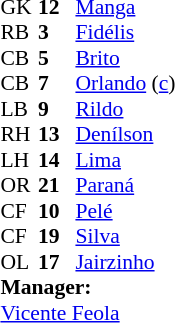<table style="font-size: 90%" cellspacing="0" cellpadding="0" align=center>
<tr>
<th width="25"></th>
<th width="25"></th>
</tr>
<tr>
<td>GK</td>
<td><strong>12</strong></td>
<td><a href='#'>Manga</a></td>
</tr>
<tr>
<td>RB</td>
<td><strong>3</strong></td>
<td><a href='#'>Fidélis</a></td>
</tr>
<tr>
<td>CB</td>
<td><strong>5</strong></td>
<td><a href='#'>Brito</a></td>
</tr>
<tr>
<td>CB</td>
<td><strong>7</strong></td>
<td><a href='#'>Orlando</a> (<a href='#'>c</a>)</td>
</tr>
<tr>
<td>LB</td>
<td><strong>9</strong></td>
<td><a href='#'>Rildo</a></td>
</tr>
<tr>
<td>RH</td>
<td><strong>13</strong></td>
<td><a href='#'>Denílson</a></td>
</tr>
<tr>
<td>LH</td>
<td><strong>14</strong></td>
<td><a href='#'>Lima</a></td>
</tr>
<tr>
<td>OR</td>
<td><strong>21</strong></td>
<td><a href='#'>Paraná</a></td>
</tr>
<tr>
<td>CF</td>
<td><strong>10</strong></td>
<td><a href='#'>Pelé</a></td>
</tr>
<tr>
<td>CF</td>
<td><strong>19</strong></td>
<td><a href='#'>Silva</a></td>
</tr>
<tr>
<td>OL</td>
<td><strong>17</strong></td>
<td><a href='#'>Jairzinho</a></td>
</tr>
<tr>
<td colspan="3"><strong>Manager:</strong></td>
</tr>
<tr>
<td colspan="3"><a href='#'>Vicente Feola</a></td>
</tr>
</table>
